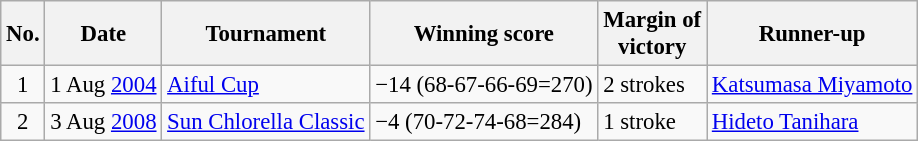<table class="wikitable" style="font-size:95%;">
<tr>
<th>No.</th>
<th>Date</th>
<th>Tournament</th>
<th>Winning score</th>
<th>Margin of<br>victory</th>
<th>Runner-up</th>
</tr>
<tr>
<td align=center>1</td>
<td align=right>1 Aug <a href='#'>2004</a></td>
<td><a href='#'>Aiful Cup</a></td>
<td>−14 (68-67-66-69=270)</td>
<td>2 strokes</td>
<td> <a href='#'>Katsumasa Miyamoto</a></td>
</tr>
<tr>
<td align=center>2</td>
<td align=right>3 Aug <a href='#'>2008</a></td>
<td><a href='#'>Sun Chlorella Classic</a></td>
<td>−4 (70-72-74-68=284)</td>
<td>1 stroke</td>
<td> <a href='#'>Hideto Tanihara</a></td>
</tr>
</table>
